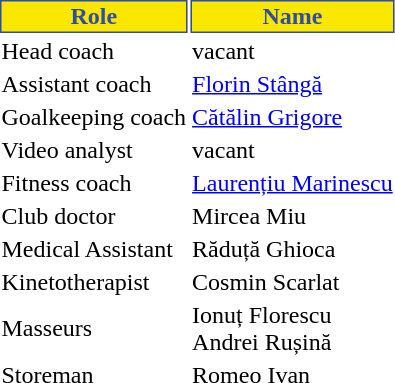<table class="toccolours">
<tr>
<th style="background:#f9e700;color:#314da1;border:1px solid #314da1;">Role</th>
<th style="background:#f9e700;color:#314da1;border:1px solid #314da1;">Name</th>
</tr>
<tr>
<td>Head coach</td>
<td>vacant</td>
</tr>
<tr>
<td>Assistant coach</td>
<td> <a href='#'>Florin Stângă</a></td>
</tr>
<tr>
<td>Goalkeeping coach</td>
<td> <a href='#'>Cătălin Grigore</a></td>
</tr>
<tr>
<td>Video analyst</td>
<td>vacant</td>
</tr>
<tr>
<td>Fitness coach</td>
<td> <a href='#'>Laurențiu Marinescu</a></td>
</tr>
<tr>
<td>Club doctor</td>
<td> Mircea Miu</td>
</tr>
<tr>
<td>Medical Assistant</td>
<td> Răduță Ghioca</td>
</tr>
<tr>
<td>Kinetotherapist</td>
<td> Cosmin Scarlat</td>
</tr>
<tr>
<td>Masseurs</td>
<td> Ionuț Florescu <br>  Andrei Rușină</td>
</tr>
<tr>
<td>Storeman</td>
<td> Romeo Ivan</td>
</tr>
</table>
